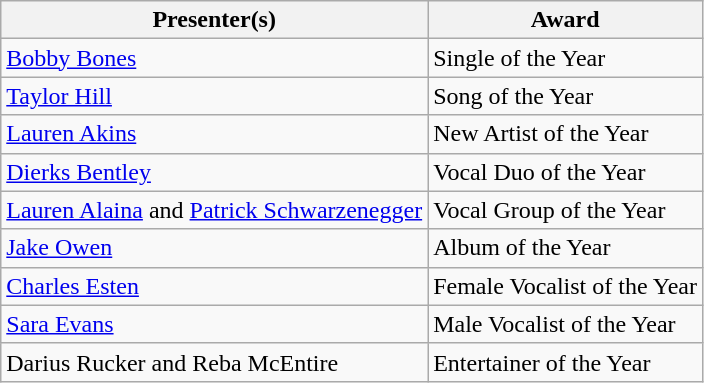<table class="wikitable">
<tr>
<th>Presenter(s)</th>
<th>Award</th>
</tr>
<tr>
<td><a href='#'>Bobby Bones</a></td>
<td>Single of the Year</td>
</tr>
<tr>
<td><a href='#'>Taylor Hill</a></td>
<td>Song of the Year</td>
</tr>
<tr>
<td><a href='#'>Lauren Akins</a></td>
<td>New Artist of the Year</td>
</tr>
<tr>
<td><a href='#'>Dierks Bentley</a></td>
<td>Vocal Duo of the Year</td>
</tr>
<tr>
<td><a href='#'>Lauren Alaina</a> and <a href='#'>Patrick Schwarzenegger</a></td>
<td>Vocal Group of the Year</td>
</tr>
<tr>
<td><a href='#'>Jake Owen</a></td>
<td>Album of the Year</td>
</tr>
<tr>
<td><a href='#'>Charles Esten</a></td>
<td>Female Vocalist of the Year</td>
</tr>
<tr>
<td><a href='#'>Sara Evans</a></td>
<td>Male Vocalist of the Year</td>
</tr>
<tr>
<td>Darius Rucker and Reba McEntire</td>
<td>Entertainer of the Year</td>
</tr>
</table>
